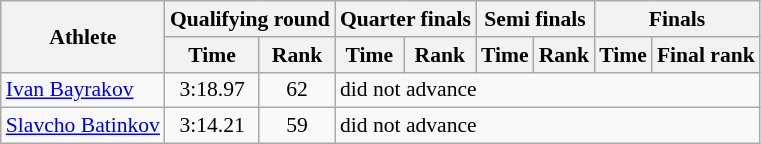<table class="wikitable" style="font-size:90%">
<tr>
<th rowspan="2">Athlete</th>
<th colspan="2">Qualifying round</th>
<th colspan="2">Quarter finals</th>
<th colspan="2">Semi finals</th>
<th colspan="2">Finals</th>
</tr>
<tr>
<th>Time</th>
<th>Rank</th>
<th>Time</th>
<th>Rank</th>
<th>Time</th>
<th>Rank</th>
<th>Time</th>
<th>Final rank</th>
</tr>
<tr>
<td><a href='#'>Ivan Bayrakov</a></td>
<td align="center">3:18.97</td>
<td align="center">62</td>
<td colspan="6">did not advance</td>
</tr>
<tr>
<td><a href='#'>Slavcho Batinkov</a></td>
<td align="center">3:14.21</td>
<td align="center">59</td>
<td colspan="6">did not advance</td>
</tr>
</table>
